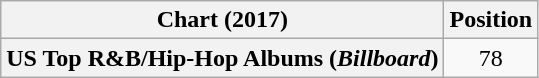<table class="wikitable plainrowheaders" style="text-align:center">
<tr>
<th scope="col">Chart (2017)</th>
<th scope="col">Position</th>
</tr>
<tr>
<th scope="row">US Top R&B/Hip-Hop Albums (<em>Billboard</em>)</th>
<td>78</td>
</tr>
</table>
